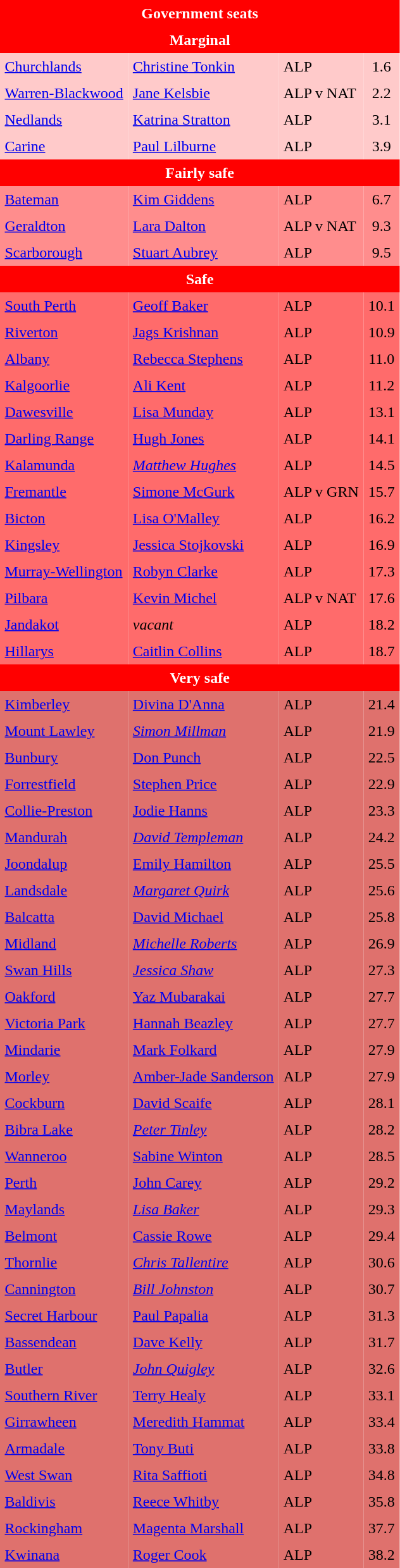<table class="toccolours" cellpadding="5" cellspacing="0" style="float:left; margin-right:.5em; margin-top:.4em; font-size:90 ppt;">
<tr>
<td colspan="4"  style="text-align:center; background:red;color:white;"><strong>Government seats</strong></td>
</tr>
<tr>
<td colspan="4"  style="text-align:center; background:red;color:white;"><strong>Marginal</strong></td>
</tr>
<tr>
<td style="text-align:left; background:#ffcaca;"><a href='#'>Churchlands</a></td>
<td style="text-align:left; background:#ffcaca;"><a href='#'>Christine Tonkin</a></td>
<td style="text-align:left; background:#ffcaca;">ALP</td>
<td style="text-align:center; background:#ffcaca;">1.6</td>
</tr>
<tr>
<td style="text-align:left; background:#ffcaca;"><a href='#'>Warren-Blackwood</a></td>
<td style="text-align:left; background:#ffcaca;"><a href='#'>Jane Kelsbie</a></td>
<td style="text-align:left; background:#ffcaca;">ALP v NAT</td>
<td style="text-align:center; background:#ffcaca;">2.2</td>
</tr>
<tr>
<td style="text-align:left; background:#ffcaca;"><a href='#'>Nedlands</a></td>
<td style="text-align:left; background:#ffcaca;"><a href='#'>Katrina Stratton</a></td>
<td style="text-align:left; background:#ffcaca;">ALP</td>
<td style="text-align:center; background:#ffcaca;">3.1</td>
</tr>
<tr>
<td style="text-align:left; background:#ffcaca;"><a href='#'>Carine</a></td>
<td style="text-align:left; background:#ffcaca;"><a href='#'>Paul Lilburne</a></td>
<td style="text-align:left; background:#ffcaca;">ALP</td>
<td style="text-align:center; background:#ffcaca;">3.9</td>
</tr>
<tr>
<td colspan="4"  style="text-align:center; background:red;color:white;"><strong>Fairly safe</strong></td>
</tr>
<tr>
<td style="text-align:left; background:#ff8d8d;"><a href='#'>Bateman</a></td>
<td style="text-align:left; background:#ff8d8d;"><a href='#'>Kim Giddens</a></td>
<td style="text-align:left; background:#ff8d8d;">ALP</td>
<td style="text-align:center; background:#ff8d8d;">6.7</td>
</tr>
<tr>
<td style="text-align:left; background:#ff8d8d;"><a href='#'>Geraldton</a></td>
<td style="text-align:left; background:#ff8d8d;"><a href='#'>Lara Dalton</a></td>
<td style="text-align:left; background:#ff8d8d;">ALP v NAT</td>
<td style="text-align:center; background:#ff8d8d;">9.3</td>
</tr>
<tr>
<td style="text-align:left; background:#ff8d8d;"><a href='#'>Scarborough</a></td>
<td style="text-align:left; background:#ff8d8d;"><a href='#'>Stuart Aubrey</a></td>
<td style="text-align:left; background:#ff8d8d;">ALP</td>
<td style="text-align:center; background:#ff8d8d;">9.5</td>
</tr>
<tr>
<td colspan="4"  style="text-align:center; background:red;color:white;"><strong>Safe</strong></td>
</tr>
<tr>
<td style="text-align:left; background:#ff6b6b;"><a href='#'>South Perth</a></td>
<td style="text-align:left; background:#ff6b6b;"><a href='#'>Geoff Baker</a></td>
<td style="text-align:left; background:#ff6b6b;">ALP</td>
<td style="text-align:center; background:#ff6b6b;">10.1</td>
</tr>
<tr>
<td style="text-align:left; background:#ff6b6b;"><a href='#'>Riverton</a></td>
<td style="text-align:left; background:#ff6b6b;"><a href='#'>Jags Krishnan</a></td>
<td style="text-align:left; background:#ff6b6b;">ALP</td>
<td style="text-align:center; background:#ff6b6b;">10.9</td>
</tr>
<tr>
<td style="text-align:left; background:#ff6b6b;"><a href='#'>Albany</a></td>
<td style="text-align:left; background:#ff6b6b;"><a href='#'>Rebecca Stephens</a></td>
<td style="text-align:left; background:#ff6b6b;">ALP</td>
<td style="text-align:center; background:#ff6b6b;">11.0</td>
</tr>
<tr>
<td style="text-align:left; background:#ff6b6b;"><a href='#'>Kalgoorlie</a></td>
<td style="text-align:left; background:#ff6b6b;"><a href='#'>Ali Kent</a></td>
<td style="text-align:left; background:#ff6b6b;">ALP</td>
<td style="text-align:center; background:#ff6b6b;">11.2</td>
</tr>
<tr>
<td style="text-align:left; background:#ff6b6b;"><a href='#'>Dawesville</a></td>
<td style="text-align:left; background:#ff6b6b;"><a href='#'>Lisa Munday</a></td>
<td style="text-align:left; background:#ff6b6b;">ALP</td>
<td style="text-align:center; background:#ff6b6b;">13.1</td>
</tr>
<tr>
<td style="text-align:left; background:#ff6b6b;"><a href='#'>Darling Range</a></td>
<td style="text-align:left; background:#ff6b6b;"><a href='#'>Hugh Jones</a></td>
<td style="text-align:left; background:#ff6b6b;">ALP</td>
<td style="text-align:center; background:#ff6b6b;">14.1</td>
</tr>
<tr>
<td style="text-align:left; background:#ff6b6b;"><a href='#'>Kalamunda</a></td>
<td style="text-align:left; background:#ff6b6b;"><em><a href='#'>Matthew Hughes</a></em></td>
<td style="text-align:left; background:#ff6b6b;">ALP</td>
<td style="text-align:center; background:#ff6b6b;">14.5</td>
</tr>
<tr>
<td style="text-align:left; background:#ff6b6b;"><a href='#'>Fremantle</a></td>
<td style="text-align:left; background:#ff6b6b;"><a href='#'>Simone McGurk</a></td>
<td style="text-align:left; background:#ff6b6b;">ALP v GRN</td>
<td style="text-align:center; background:#ff6b6b;">15.7</td>
</tr>
<tr>
<td style="text-align:left; background:#ff6b6b;"><a href='#'>Bicton</a></td>
<td style="text-align:left; background:#ff6b6b;"><a href='#'>Lisa O'Malley</a></td>
<td style="text-align:left; background:#ff6b6b;">ALP</td>
<td style="text-align:center; background:#ff6b6b;">16.2</td>
</tr>
<tr>
<td style="text-align:left; background:#ff6b6b;"><a href='#'>Kingsley</a></td>
<td style="text-align:left; background:#ff6b6b;"><a href='#'>Jessica Stojkovski</a></td>
<td style="text-align:left; background:#ff6b6b;">ALP</td>
<td style="text-align:center; background:#ff6b6b;">16.9</td>
</tr>
<tr>
<td style="text-align:left; background:#ff6b6b;"><a href='#'>Murray-Wellington</a></td>
<td style="text-align:left; background:#ff6b6b;"><a href='#'>Robyn Clarke</a></td>
<td style="text-align:left; background:#ff6b6b;">ALP</td>
<td style="text-align:center; background:#ff6b6b;">17.3</td>
</tr>
<tr>
<td style="text-align:left; background:#ff6b6b;"><a href='#'>Pilbara</a></td>
<td style="text-align:left; background:#ff6b6b;"><a href='#'>Kevin Michel</a></td>
<td style="text-align:left; background:#ff6b6b;">ALP v NAT</td>
<td style="text-align:center; background:#ff6b6b;">17.6</td>
</tr>
<tr>
<td style="text-align:left; background:#ff6b6b;"><a href='#'>Jandakot</a></td>
<td style="text-align:left; background:#ff6b6b;"><em>vacant</em></td>
<td style="text-align:left; background:#ff6b6b;">ALP</td>
<td style="text-align:center; background:#ff6b6b;">18.2</td>
</tr>
<tr>
<td style="text-align:left; background:#ff6b6b;"><a href='#'>Hillarys</a></td>
<td style="text-align:left; background:#ff6b6b;"><a href='#'>Caitlin Collins</a></td>
<td style="text-align:left; background:#ff6b6b;">ALP</td>
<td style="text-align:center; background:#ff6b6b;">18.7</td>
</tr>
<tr>
<td colspan="4"  style="text-align:center; background:red;color:white;"><strong>Very safe</strong></td>
</tr>
<tr>
<td style="text-align:left; background:#df716d;"><a href='#'>Kimberley</a></td>
<td style="text-align:left; background:#df716d;"><a href='#'>Divina D'Anna</a></td>
<td style="text-align:left; background:#df716d;">ALP</td>
<td style="text-align:center; background:#df716d;">21.4</td>
</tr>
<tr>
<td style="text-align:left; background:#df716d;"><a href='#'>Mount Lawley</a></td>
<td style="text-align:left; background:#df716d;"><em><a href='#'>Simon Millman</a></em></td>
<td style="text-align:left; background:#df716d;">ALP</td>
<td style="text-align:center; background:#df716d;">21.9</td>
</tr>
<tr>
<td style="text-align:left; background:#df716d;"><a href='#'>Bunbury</a></td>
<td style="text-align:left; background:#df716d;"><a href='#'>Don Punch</a></td>
<td style="text-align:left; background:#df716d;">ALP</td>
<td style="text-align:center; background:#df716d;">22.5</td>
</tr>
<tr>
<td style="text-align:left; background:#df716d;"><a href='#'>Forrestfield</a></td>
<td style="text-align:left; background:#df716d;"><a href='#'>Stephen Price</a></td>
<td style="text-align:left; background:#df716d;">ALP</td>
<td style="text-align:center; background:#df716d;">22.9</td>
</tr>
<tr>
<td style="text-align:left; background:#df716d;"><a href='#'>Collie-Preston</a></td>
<td style="text-align:left; background:#df716d;"><a href='#'>Jodie Hanns</a></td>
<td style="text-align:left; background:#df716d;">ALP</td>
<td style="text-align:center; background:#df716d;">23.3</td>
</tr>
<tr>
<td style="text-align:left; background:#df716d;"><a href='#'>Mandurah</a></td>
<td style="text-align:left; background:#df716d;"><em><a href='#'>David Templeman</a></em></td>
<td style="text-align:left; background:#df716d;">ALP</td>
<td style="text-align:center; background:#df716d;">24.2</td>
</tr>
<tr>
<td style="text-align:left; background:#df716d;"><a href='#'>Joondalup</a></td>
<td style="text-align:left; background:#df716d;"><a href='#'>Emily Hamilton</a></td>
<td style="text-align:left; background:#df716d;">ALP</td>
<td style="text-align:center; background:#df716d;">25.5</td>
</tr>
<tr>
<td style="text-align:left; background:#df716d;"><a href='#'>Landsdale</a></td>
<td style="text-align:left; background:#df716d;"><em><a href='#'>Margaret Quirk</a></em></td>
<td style="text-align:left; background:#df716d;">ALP</td>
<td style="text-align:center; background:#df716d;">25.6</td>
</tr>
<tr>
<td style="text-align:left; background:#df716d;"><a href='#'>Balcatta</a></td>
<td style="text-align:left; background:#df716d;"><a href='#'>David Michael</a></td>
<td style="text-align:left; background:#df716d;">ALP</td>
<td style="text-align:center; background:#df716d;">25.8</td>
</tr>
<tr>
<td style="text-align:left; background:#df716d;"><a href='#'>Midland</a></td>
<td style="text-align:left; background:#df716d;"><em><a href='#'>Michelle Roberts</a></em></td>
<td style="text-align:left; background:#df716d;">ALP</td>
<td style="text-align:center; background:#df716d;">26.9</td>
</tr>
<tr>
<td style="text-align:left; background:#df716d;"><a href='#'>Swan Hills</a></td>
<td style="text-align:left; background:#df716d;"><em><a href='#'>Jessica Shaw</a></em></td>
<td style="text-align:left; background:#df716d;">ALP</td>
<td style="text-align:center; background:#df716d;">27.3</td>
</tr>
<tr>
<td style="text-align:left; background:#df716d;"><a href='#'>Oakford</a></td>
<td style="text-align:left; background:#df716d;"><a href='#'>Yaz Mubarakai</a></td>
<td style="text-align:left; background:#df716d;">ALP</td>
<td style="text-align:center; background:#df716d;">27.7</td>
</tr>
<tr>
<td style="text-align:left; background:#df716d;"><a href='#'>Victoria Park</a></td>
<td style="text-align:left; background:#df716d;"><a href='#'>Hannah Beazley</a></td>
<td style="text-align:left; background:#df716d;">ALP</td>
<td style="text-align:center; background:#df716d;">27.7</td>
</tr>
<tr>
<td style="text-align:left; background:#df716d;"><a href='#'>Mindarie</a></td>
<td style="text-align:left; background:#df716d;"><a href='#'>Mark Folkard</a></td>
<td style="text-align:left; background:#df716d;">ALP</td>
<td style="text-align:center; background:#df716d;">27.9</td>
</tr>
<tr>
<td style="text-align:left; background:#df716d;"><a href='#'>Morley</a></td>
<td style="text-align:left; background:#df716d;"><a href='#'>Amber-Jade Sanderson</a></td>
<td style="text-align:left; background:#df716d;">ALP</td>
<td style="text-align:center; background:#df716d;">27.9</td>
</tr>
<tr>
<td style="text-align:left; background:#df716d;"><a href='#'>Cockburn</a></td>
<td style="text-align:left; background:#df716d;"><a href='#'>David Scaife</a></td>
<td style="text-align:left; background:#df716d;">ALP</td>
<td style="text-align:center; background:#df716d;">28.1</td>
</tr>
<tr>
<td style="text-align:left; background:#df716d;"><a href='#'>Bibra Lake</a></td>
<td style="text-align:left; background:#df716d;"><em><a href='#'>Peter Tinley</a></em></td>
<td style="text-align:left; background:#df716d;">ALP</td>
<td style="text-align:center; background:#df716d;">28.2</td>
</tr>
<tr>
<td style="text-align:left; background:#df716d;"><a href='#'>Wanneroo</a></td>
<td style="text-align:left; background:#df716d;"><a href='#'>Sabine Winton</a></td>
<td style="text-align:left; background:#df716d;">ALP</td>
<td style="text-align:center; background:#df716d;">28.5</td>
</tr>
<tr>
<td style="text-align:left; background:#df716d;"><a href='#'>Perth</a></td>
<td style="text-align:left; background:#df716d;"><a href='#'>John Carey</a></td>
<td style="text-align:left; background:#df716d;">ALP</td>
<td style="text-align:center; background:#df716d;">29.2</td>
</tr>
<tr>
<td style="text-align:left; background:#df716d;"><a href='#'>Maylands</a></td>
<td style="text-align:left; background:#df716d;"><em><a href='#'>Lisa Baker</a></em></td>
<td style="text-align:left; background:#df716d;">ALP</td>
<td style="text-align:center; background:#df716d;">29.3</td>
</tr>
<tr>
<td style="text-align:left; background:#df716d;"><a href='#'>Belmont</a></td>
<td style="text-align:left; background:#df716d;"><a href='#'>Cassie Rowe</a></td>
<td style="text-align:left; background:#df716d;">ALP</td>
<td style="text-align:center; background:#df716d;">29.4</td>
</tr>
<tr>
<td style="text-align:left; background:#df716d;"><a href='#'>Thornlie</a></td>
<td style="text-align:left; background:#df716d;"><em><a href='#'>Chris Tallentire</a></em></td>
<td style="text-align:left; background:#df716d;">ALP</td>
<td style="text-align:center; background:#df716d;">30.6</td>
</tr>
<tr>
<td style="text-align:left; background:#df716d;"><a href='#'>Cannington</a></td>
<td style="text-align:left; background:#df716d;"><em><a href='#'>Bill Johnston</a></em></td>
<td style="text-align:left; background:#df716d;">ALP</td>
<td style="text-align:center; background:#df716d;">30.7</td>
</tr>
<tr>
<td style="text-align:left; background:#df716d;"><a href='#'>Secret Harbour</a></td>
<td style="text-align:left; background:#df716d;"><a href='#'>Paul Papalia</a></td>
<td style="text-align:left; background:#df716d;">ALP</td>
<td style="text-align:center; background:#df716d;">31.3</td>
</tr>
<tr>
<td style="text-align:left; background:#df716d;"><a href='#'>Bassendean</a></td>
<td style="text-align:left; background:#df716d;"><a href='#'>Dave Kelly</a></td>
<td style="text-align:left; background:#df716d;">ALP</td>
<td style="text-align:center; background:#df716d;">31.7</td>
</tr>
<tr>
<td style="text-align:left; background:#df716d;"><a href='#'>Butler</a></td>
<td style="text-align:left; background:#df716d;"><em><a href='#'>John Quigley</a></em></td>
<td style="text-align:left; background:#df716d;">ALP</td>
<td style="text-align:center; background:#df716d;">32.6</td>
</tr>
<tr>
<td style="text-align:left; background:#df716d;"><a href='#'>Southern River</a></td>
<td style="text-align:left; background:#df716d;"><a href='#'>Terry Healy</a></td>
<td style="text-align:left; background:#df716d;">ALP</td>
<td style="text-align:center; background:#df716d;">33.1</td>
</tr>
<tr>
<td style="text-align:left; background:#df716d;"><a href='#'>Girrawheen</a></td>
<td style="text-align:left; background:#df716d;"><a href='#'>Meredith Hammat</a></td>
<td style="text-align:left; background:#df716d;">ALP</td>
<td style="text-align:center; background:#df716d;">33.4</td>
</tr>
<tr>
<td style="text-align:left; background:#df716d;"><a href='#'>Armadale</a></td>
<td style="text-align:left; background:#df716d;"><a href='#'>Tony Buti</a></td>
<td style="text-align:left; background:#df716d;">ALP</td>
<td style="text-align:center; background:#df716d;">33.8</td>
</tr>
<tr>
<td style="text-align:left; background:#df716d;"><a href='#'>West Swan</a></td>
<td style="text-align:left; background:#df716d;"><a href='#'>Rita Saffioti</a></td>
<td style="text-align:left; background:#df716d;">ALP</td>
<td style="text-align:center; background:#df716d;">34.8</td>
</tr>
<tr>
<td style="text-align:left; background:#df716d;"><a href='#'>Baldivis</a></td>
<td style="text-align:left; background:#df716d;"><a href='#'>Reece Whitby</a></td>
<td style="text-align:left; background:#df716d;">ALP</td>
<td style="text-align:center; background:#df716d;">35.8</td>
</tr>
<tr>
<td style="text-align:left; background:#df716d;"><a href='#'>Rockingham</a></td>
<td style="text-align:left; background:#df716d;"><a href='#'>Magenta Marshall</a></td>
<td style="text-align:left; background:#df716d;">ALP</td>
<td style="text-align:center; background:#df716d;">37.7</td>
</tr>
<tr>
<td style="text-align:left; background:#df716d;"><a href='#'>Kwinana</a></td>
<td style="text-align:left; background:#df716d;"><a href='#'>Roger Cook</a></td>
<td style="text-align:left; background:#df716d;">ALP</td>
<td style="text-align:center; background:#df716d;">38.2</td>
</tr>
</table>
